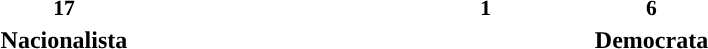<table width=60%>
<tr>
</tr>
<tr align=center>
<td></td>
</tr>
<tr>
<td><br><table width=100% style="text-align:center;">
<tr style="font-weight:bold; font-size:90%;">
<td width=70.83% style="background:">17</td>
<td width=4.17% style="background:">1</td>
<td width=25% style="background:">6</td>
</tr>
<tr style="font-weight:bold; text-align:center">
<td style="color:">Nacionalista</td>
<td style="color:gray;"></td>
<td style="color:">Democrata</td>
</tr>
</table>
</td>
</tr>
</table>
